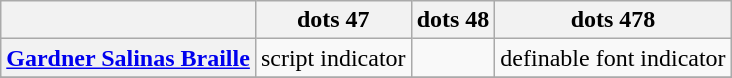<table class="wikitable">
<tr>
<th></th>
<th>dots 47</th>
<th>dots 48</th>
<th>dots 478</th>
</tr>
<tr>
<th align=left><a href='#'>Gardner Salinas Braille</a></th>
<td>script indicator</td>
<td></td>
<td>definable font indicator</td>
</tr>
<tr>
</tr>
<tr>
</tr>
</table>
